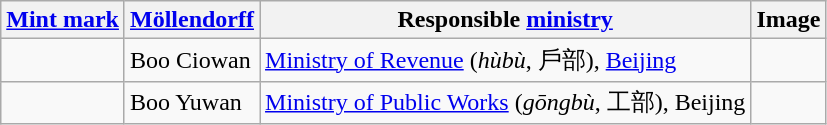<table class="wikitable">
<tr>
<th><a href='#'>Mint mark</a></th>
<th><a href='#'>Möllendorff</a></th>
<th>Responsible <a href='#'>ministry</a></th>
<th>Image</th>
</tr>
<tr>
<td></td>
<td>Boo Ciowan</td>
<td><a href='#'>Ministry of Revenue</a> (<em>hùbù</em>, 戶部), <a href='#'>Beijing</a></td>
<td></td>
</tr>
<tr>
<td></td>
<td>Boo Yuwan</td>
<td><a href='#'>Ministry of Public Works</a> (<em>gōngbù</em>, 工部), Beijing</td>
<td></td>
</tr>
</table>
